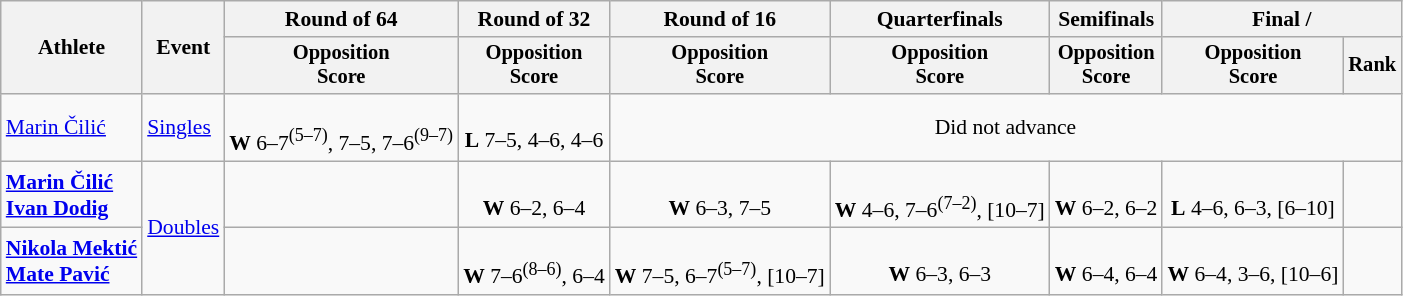<table class=wikitable style="font-size:90%">
<tr>
<th rowspan="2">Athlete</th>
<th rowspan="2">Event</th>
<th>Round of 64</th>
<th>Round of 32</th>
<th>Round of 16</th>
<th>Quarterfinals</th>
<th>Semifinals</th>
<th colspan=2>Final / </th>
</tr>
<tr style="font-size:95%">
<th>Opposition<br>Score</th>
<th>Opposition<br>Score</th>
<th>Opposition<br>Score</th>
<th>Opposition<br>Score</th>
<th>Opposition<br>Score</th>
<th>Opposition<br>Score</th>
<th>Rank</th>
</tr>
<tr align=center>
<td align=left><a href='#'>Marin Čilić</a></td>
<td align=left><a href='#'>Singles</a></td>
<td><br><strong>W</strong> 6–7<sup>(5–7)</sup>, 7–5, 7–6<sup>(9–7)</sup></td>
<td><br><strong>L</strong> 7–5, 4–6, 4–6</td>
<td colspan=5>Did not advance</td>
</tr>
<tr align=center>
<td align=left><strong><a href='#'>Marin Čilić</a><br><a href='#'>Ivan Dodig</a></strong></td>
<td align=left rowspan=2><a href='#'>Doubles</a></td>
<td></td>
<td><br><strong>W</strong> 6–2, 6–4</td>
<td><br><strong>W</strong> 6–3, 7–5</td>
<td><br><strong>W</strong> 4–6, 7–6<sup>(7–2)</sup>, [10–7]</td>
<td><br><strong>W</strong> 6–2, 6–2</td>
<td><br><strong>L</strong> 4–6, 6–3, [6–10]</td>
<td></td>
</tr>
<tr align=center>
<td align=left><strong><a href='#'>Nikola Mektić</a><br><a href='#'>Mate Pavić</a></strong></td>
<td></td>
<td><br><strong>W</strong> 7–6<sup>(8–6)</sup>, 6–4</td>
<td><br><strong>W</strong> 7–5, 6–7<sup>(5–7)</sup>, [10–7]</td>
<td><br><strong>W</strong> 6–3, 6–3</td>
<td><br><strong>W</strong> 6–4, 6–4</td>
<td><br><strong>W</strong> 6–4, 3–6, [10–6]</td>
<td></td>
</tr>
</table>
